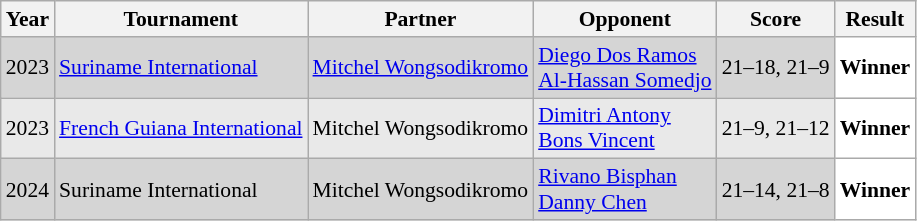<table class="sortable wikitable" style="font-size: 90%;">
<tr>
<th>Year</th>
<th>Tournament</th>
<th>Partner</th>
<th>Opponent</th>
<th>Score</th>
<th>Result</th>
</tr>
<tr style="background:#D5D5D5">
<td align="center">2023</td>
<td align="left"><a href='#'>Suriname International</a></td>
<td align="left"> <a href='#'>Mitchel Wongsodikromo</a></td>
<td align="left"> <a href='#'>Diego Dos Ramos</a><br> <a href='#'>Al-Hassan Somedjo</a></td>
<td align="left">21–18, 21–9</td>
<td style="text-align:left; background:white"> <strong>Winner</strong></td>
</tr>
<tr style="background:#E9E9E9">
<td align="center">2023</td>
<td align="left"><a href='#'>French Guiana International</a></td>
<td align="left"> Mitchel Wongsodikromo</td>
<td align="left"> <a href='#'>Dimitri Antony</a><br> <a href='#'>Bons Vincent</a></td>
<td align="left">21–9, 21–12</td>
<td style="text-align:left; background:white"> <strong>Winner</strong></td>
</tr>
<tr style="background:#D5D5D5">
<td align="center">2024</td>
<td align="left">Suriname International</td>
<td align="left"> Mitchel Wongsodikromo</td>
<td align="left"> <a href='#'>Rivano Bisphan</a><br> <a href='#'>Danny Chen</a></td>
<td align="left">21–14, 21–8</td>
<td style="text-align:left; background:white"> <strong>Winner</strong></td>
</tr>
</table>
